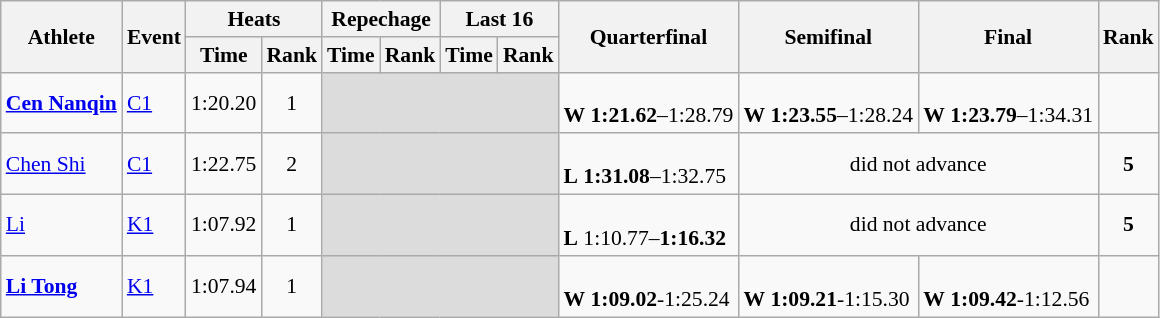<table class="wikitable" style="text-align:center; font-size:90%">
<tr>
<th rowspan="2">Athlete</th>
<th rowspan="2">Event</th>
<th colspan="2">Heats</th>
<th colspan="2">Repechage</th>
<th colspan="2">Last 16</th>
<th rowspan="2">Quarterfinal</th>
<th rowspan="2">Semifinal</th>
<th rowspan="2">Final</th>
<th rowspan="2">Rank</th>
</tr>
<tr>
<th>Time</th>
<th>Rank</th>
<th>Time</th>
<th>Rank</th>
<th>Time</th>
<th>Rank</th>
</tr>
<tr>
<td align="left"><strong><a href='#'>Cen Nanqin</a></strong></td>
<td align="left"><a href='#'>C1</a></td>
<td>1:20.20</td>
<td>1 <strong></strong></td>
<td colspan="4" style="background:#dcdcdc;"></td>
<td align=left><br><strong>W</strong> <strong>1:21.62</strong>–1:28.79</td>
<td align=left><br><strong>W</strong> <strong>1:23.55</strong>–1:28.24</td>
<td align=left><br><strong>W</strong> <strong>1:23.79</strong>–1:34.31</td>
<td></td>
</tr>
<tr>
<td align="left"><a href='#'>Chen Shi</a></td>
<td align="left"><a href='#'>C1</a></td>
<td>1:22.75</td>
<td>2 <strong></strong></td>
<td colspan="4" style="background:#dcdcdc;"></td>
<td align=left><br><strong>L</strong> <strong>1:31.08</strong>–1:32.75</td>
<td colspan=2>did not advance</td>
<td><strong>5</strong></td>
</tr>
<tr>
<td align="left"><a href='#'>Li</a></td>
<td align="left"><a href='#'>K1</a></td>
<td>1:07.92</td>
<td>1 <strong></strong></td>
<td colspan="4" style="background:#dcdcdc;"></td>
<td align=left><br> <strong>L</strong> 1:10.77–<strong>1:16.32</strong></td>
<td colspan=2>did not advance</td>
<td><strong>5</strong></td>
</tr>
<tr>
<td align="left"><strong><a href='#'>Li Tong</a></strong></td>
<td align="left"><a href='#'>K1</a></td>
<td>1:07.94</td>
<td>1 <strong></strong></td>
<td colspan="4" style="background:#dcdcdc;"></td>
<td align=left><br><strong>W</strong> <strong>1:09.02</strong>-1:25.24</td>
<td align=left><br><strong>W</strong> <strong>1:09.21</strong>-1:15.30</td>
<td align=left><br><strong>W</strong> <strong>1:09.42</strong>-1:12.56</td>
<td></td>
</tr>
</table>
